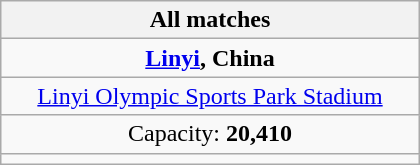<table class="wikitable" style="text-align:center" width=280>
<tr>
<th>All matches</th>
</tr>
<tr>
<td><strong><a href='#'>Linyi</a>, China</strong></td>
</tr>
<tr>
<td><a href='#'>Linyi Olympic Sports Park Stadium</a></td>
</tr>
<tr>
<td>Capacity: <strong>20,410</strong></td>
</tr>
<tr>
<td></td>
</tr>
</table>
